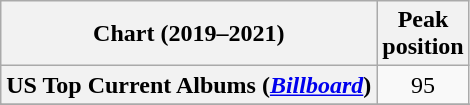<table class="wikitable sortable plainrowheaders" style="text-align:center">
<tr>
<th scope="col">Chart (2019–2021)</th>
<th scope="col">Peak<br>position</th>
</tr>
<tr>
<th scope="row">US Top Current Albums (<em><a href='#'>Billboard</a></em>)</th>
<td>95</td>
</tr>
<tr>
</tr>
<tr>
</tr>
<tr>
</tr>
</table>
